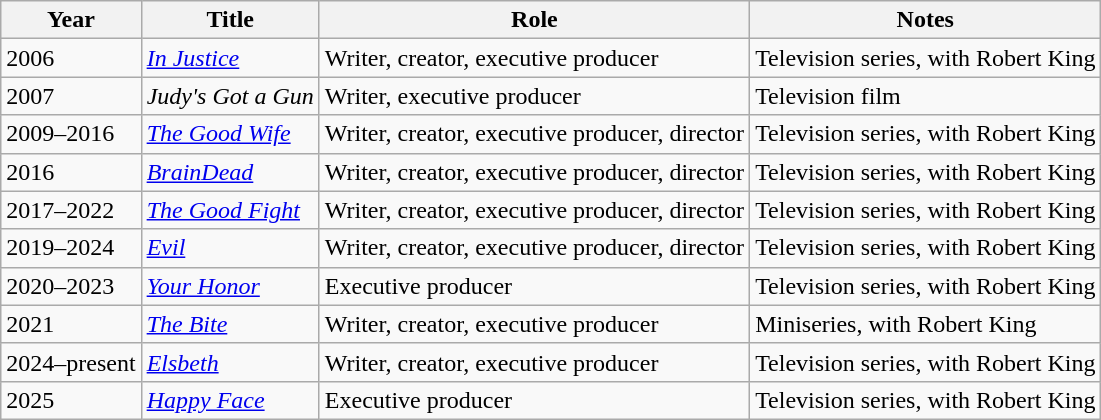<table class="wikitable sortable">
<tr>
<th>Year</th>
<th>Title</th>
<th>Role</th>
<th>Notes</th>
</tr>
<tr>
<td>2006</td>
<td><em><a href='#'>In Justice</a></em></td>
<td>Writer, creator, executive producer</td>
<td>Television series, with Robert King</td>
</tr>
<tr>
<td>2007</td>
<td><em>Judy's Got a Gun</em></td>
<td>Writer, executive producer</td>
<td>Television film</td>
</tr>
<tr>
<td>2009–2016</td>
<td><em><a href='#'>The Good Wife</a></em></td>
<td>Writer, creator, executive producer, director</td>
<td>Television series, with Robert King</td>
</tr>
<tr>
<td>2016</td>
<td><em><a href='#'>BrainDead</a></em></td>
<td>Writer, creator, executive producer, director</td>
<td>Television series, with Robert King</td>
</tr>
<tr>
<td>2017–2022</td>
<td><em><a href='#'>The Good Fight</a></em></td>
<td>Writer, creator, executive producer, director</td>
<td>Television series, with Robert King</td>
</tr>
<tr>
<td>2019–2024</td>
<td><em><a href='#'>Evil</a></em></td>
<td>Writer, creator, executive producer, director</td>
<td>Television series, with Robert King</td>
</tr>
<tr>
<td>2020–2023</td>
<td><em><a href='#'>Your Honor</a></em></td>
<td>Executive producer</td>
<td>Television series, with Robert King</td>
</tr>
<tr>
<td>2021</td>
<td><em><a href='#'>The Bite</a></em></td>
<td>Writer, creator, executive producer</td>
<td>Miniseries, with Robert King</td>
</tr>
<tr>
<td>2024–present</td>
<td><em><a href='#'>Elsbeth</a></em></td>
<td>Writer, creator, executive producer</td>
<td>Television series, with Robert King</td>
</tr>
<tr>
<td>2025</td>
<td><em><a href='#'>Happy Face</a></em></td>
<td>Executive producer</td>
<td>Television series, with Robert King</td>
</tr>
</table>
